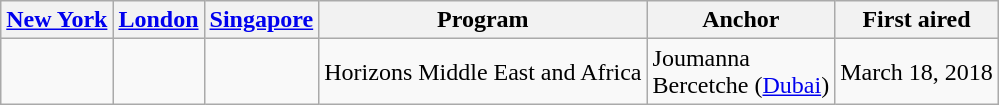<table class="wikitable">
<tr>
<th><a href='#'>New York</a></th>
<th><a href='#'>London</a></th>
<th><a href='#'>Singapore</a></th>
<th>Program</th>
<th>Anchor</th>
<th>First aired</th>
</tr>
<tr>
<td></td>
<td></td>
<td></td>
<td>Horizons Middle East and Africa</td>
<td>Joumanna<br>Bercetche (<a href='#'>Dubai</a>)</td>
<td>March 18, 2018</td>
</tr>
</table>
